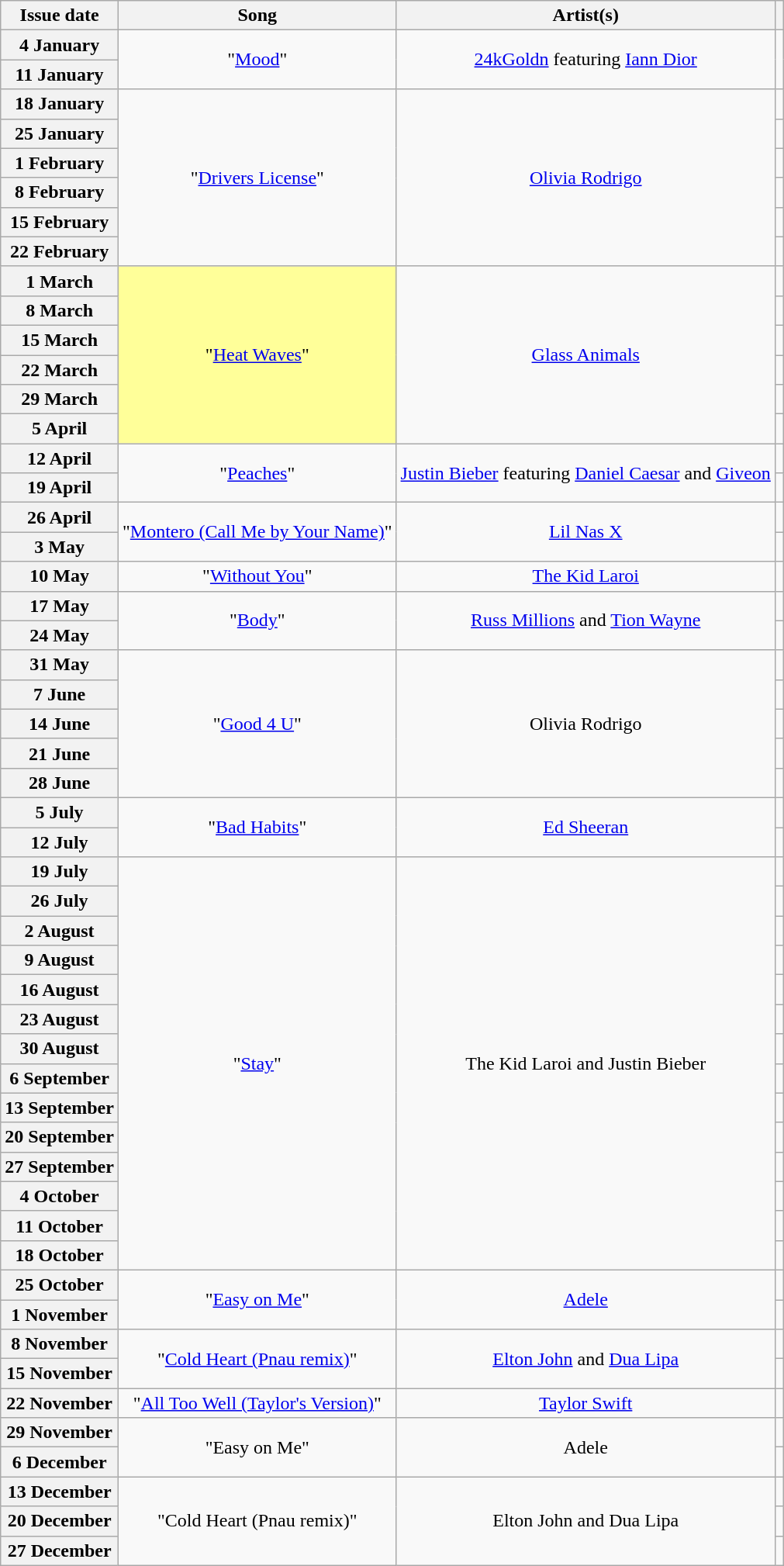<table class="wikitable plainrowheaders" style="text-align: center">
<tr>
<th scope="col">Issue date</th>
<th scope="col">Song</th>
<th scope="col">Artist(s)</th>
<th scope="col"></th>
</tr>
<tr>
<th scope="row">4 January</th>
<td rowspan="2">"<a href='#'>Mood</a>"</td>
<td rowspan="2"><a href='#'>24kGoldn</a> featuring <a href='#'>Iann Dior</a></td>
<td rowspan="2"></td>
</tr>
<tr>
<th scope="row">11 January</th>
</tr>
<tr>
<th scope="row">18 January</th>
<td rowspan="6">"<a href='#'>Drivers License</a>"</td>
<td rowspan="6"><a href='#'>Olivia Rodrigo</a></td>
<td></td>
</tr>
<tr>
<th scope="row">25 January</th>
<td></td>
</tr>
<tr>
<th scope="row">1 February</th>
<td></td>
</tr>
<tr>
<th scope="row">8 February</th>
<td></td>
</tr>
<tr>
<th scope="row">15 February</th>
<td></td>
</tr>
<tr>
<th scope="row">22 February</th>
<td></td>
</tr>
<tr>
<th scope="row">1 March</th>
<td rowspan="6" bgcolor=#FFFF99>"<a href='#'>Heat Waves</a>" </td>
<td rowspan="6"><a href='#'>Glass Animals</a></td>
<td></td>
</tr>
<tr>
<th scope="row">8 March</th>
<td></td>
</tr>
<tr>
<th scope="row">15 March</th>
<td></td>
</tr>
<tr>
<th scope="row">22 March</th>
<td></td>
</tr>
<tr>
<th scope="row">29 March</th>
<td></td>
</tr>
<tr>
<th scope="row">5 April</th>
<td></td>
</tr>
<tr>
<th scope="row">12 April</th>
<td rowspan="2">"<a href='#'>Peaches</a>"</td>
<td rowspan="2"><a href='#'>Justin Bieber</a> featuring <a href='#'>Daniel Caesar</a> and <a href='#'>Giveon</a></td>
<td></td>
</tr>
<tr>
<th scope="row">19 April</th>
<td></td>
</tr>
<tr>
<th scope="row">26 April</th>
<td rowspan="2">"<a href='#'>Montero (Call Me by Your Name)</a>"</td>
<td rowspan="2"><a href='#'>Lil Nas X</a></td>
<td></td>
</tr>
<tr>
<th scope="row">3 May</th>
<td></td>
</tr>
<tr>
<th scope="row">10 May</th>
<td>"<a href='#'>Without You</a>"</td>
<td><a href='#'>The Kid Laroi</a></td>
<td></td>
</tr>
<tr>
<th scope="row">17 May</th>
<td rowspan="2">"<a href='#'>Body</a>"</td>
<td rowspan="2"><a href='#'>Russ Millions</a> and <a href='#'>Tion Wayne</a></td>
<td></td>
</tr>
<tr>
<th scope="row">24 May</th>
<td></td>
</tr>
<tr>
<th scope="row">31 May</th>
<td rowspan="5">"<a href='#'>Good 4 U</a>"</td>
<td rowspan="5">Olivia Rodrigo</td>
<td></td>
</tr>
<tr>
<th scope="row">7 June</th>
<td></td>
</tr>
<tr>
<th scope="row">14 June</th>
<td></td>
</tr>
<tr>
<th scope="row">21 June</th>
<td></td>
</tr>
<tr>
<th scope="row">28 June</th>
<td></td>
</tr>
<tr>
<th scope="row">5 July</th>
<td rowspan="2">"<a href='#'>Bad Habits</a>"</td>
<td rowspan="2"><a href='#'>Ed Sheeran</a></td>
<td></td>
</tr>
<tr>
<th scope="row">12 July</th>
<td></td>
</tr>
<tr>
<th scope="row">19 July</th>
<td rowspan="14">"<a href='#'>Stay</a>"</td>
<td rowspan="14">The Kid Laroi and Justin Bieber</td>
<td></td>
</tr>
<tr>
<th scope="row">26 July</th>
<td></td>
</tr>
<tr>
<th scope="row">2 August</th>
<td></td>
</tr>
<tr>
<th scope="row">9 August</th>
<td></td>
</tr>
<tr>
<th scope="row">16 August</th>
<td></td>
</tr>
<tr>
<th scope="row">23 August</th>
<td></td>
</tr>
<tr>
<th scope="row">30 August</th>
<td></td>
</tr>
<tr>
<th scope="row">6 September</th>
<td></td>
</tr>
<tr>
<th scope="row">13 September</th>
<td></td>
</tr>
<tr>
<th scope="row">20 September</th>
<td></td>
</tr>
<tr>
<th scope="row">27 September</th>
<td></td>
</tr>
<tr>
<th scope="row">4 October</th>
<td></td>
</tr>
<tr>
<th scope="row">11 October</th>
<td></td>
</tr>
<tr>
<th scope="row">18 October</th>
<td></td>
</tr>
<tr>
<th scope="row">25 October</th>
<td rowspan="2">"<a href='#'>Easy on Me</a>"</td>
<td rowspan="2"><a href='#'>Adele</a></td>
<td></td>
</tr>
<tr>
<th scope="row">1 November</th>
<td></td>
</tr>
<tr>
<th scope="row">8 November</th>
<td rowspan="2">"<a href='#'>Cold Heart (Pnau remix)</a>"</td>
<td rowspan="2"><a href='#'>Elton John</a> and <a href='#'>Dua Lipa</a></td>
<td></td>
</tr>
<tr>
<th scope="row">15 November</th>
<td></td>
</tr>
<tr>
<th scope="row">22 November</th>
<td>"<a href='#'>All Too Well (Taylor's Version)</a>"</td>
<td><a href='#'>Taylor Swift</a></td>
<td></td>
</tr>
<tr>
<th scope="row">29 November</th>
<td rowspan="2">"Easy on Me"</td>
<td rowspan="2">Adele</td>
<td></td>
</tr>
<tr>
<th scope="row">6 December</th>
<td></td>
</tr>
<tr>
<th scope="row">13 December</th>
<td rowspan="3">"Cold Heart (Pnau remix)"</td>
<td rowspan="3">Elton John and Dua Lipa</td>
<td></td>
</tr>
<tr>
<th scope="row">20 December</th>
<td></td>
</tr>
<tr>
<th scope="row">27 December</th>
<td></td>
</tr>
</table>
